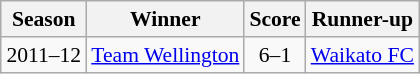<table class="wikitable" style="text-align:center;margin-left:1em;font-size:90%;">
<tr>
<th>Season</th>
<th>Winner</th>
<th>Score</th>
<th>Runner-up</th>
</tr>
<tr>
<td>2011–12</td>
<td><a href='#'>Team Wellington</a></td>
<td>6–1</td>
<td><a href='#'>Waikato FC</a></td>
</tr>
</table>
